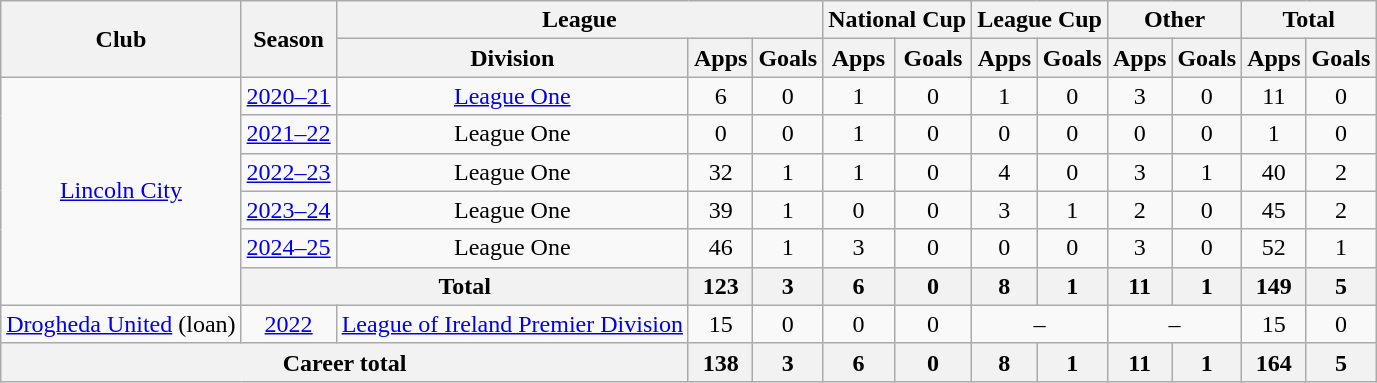<table class="wikitable" style="text-align:center;">
<tr>
<th rowspan="2">Club</th>
<th rowspan="2">Season</th>
<th colspan="3">League</th>
<th colspan="2">National Cup</th>
<th colspan="2">League Cup</th>
<th colspan="2">Other</th>
<th colspan="2">Total</th>
</tr>
<tr>
<th>Division</th>
<th>Apps</th>
<th>Goals</th>
<th>Apps</th>
<th>Goals</th>
<th>Apps</th>
<th>Goals</th>
<th>Apps</th>
<th>Goals</th>
<th>Apps</th>
<th>Goals</th>
</tr>
<tr>
<td rowspan=6><a href='#'>Lincoln City</a></td>
<td><a href='#'>2020–21</a></td>
<td><a href='#'>League One</a></td>
<td>6</td>
<td>0</td>
<td>1</td>
<td>0</td>
<td>1</td>
<td>0</td>
<td>3</td>
<td>0</td>
<td>11</td>
<td>0</td>
</tr>
<tr>
<td><a href='#'>2021–22</a></td>
<td>League One</td>
<td>0</td>
<td>0</td>
<td>1</td>
<td>0</td>
<td>0</td>
<td>0</td>
<td>0</td>
<td>0</td>
<td>1</td>
<td>0</td>
</tr>
<tr>
<td><a href='#'>2022–23</a></td>
<td>League One</td>
<td>32</td>
<td>1</td>
<td>1</td>
<td>0</td>
<td>4</td>
<td>0</td>
<td>3</td>
<td>1</td>
<td>40</td>
<td>2</td>
</tr>
<tr>
<td><a href='#'>2023–24</a></td>
<td>League One</td>
<td>39</td>
<td>1</td>
<td>0</td>
<td>0</td>
<td>3</td>
<td>1</td>
<td>2</td>
<td>0</td>
<td>45</td>
<td>2</td>
</tr>
<tr>
<td><a href='#'>2024–25</a></td>
<td>League One</td>
<td>46</td>
<td>1</td>
<td>3</td>
<td>0</td>
<td>0</td>
<td>0</td>
<td>3</td>
<td>0</td>
<td>52</td>
<td>1</td>
</tr>
<tr>
<th colspan="2">Total</th>
<th>123</th>
<th>3</th>
<th>6</th>
<th>0</th>
<th>8</th>
<th>1</th>
<th>11</th>
<th>1</th>
<th>149</th>
<th>5</th>
</tr>
<tr>
<td><a href='#'>Drogheda United</a> (loan)</td>
<td><a href='#'>2022</a></td>
<td><a href='#'>League of Ireland Premier Division</a></td>
<td>15</td>
<td>0</td>
<td>0</td>
<td>0</td>
<td colspan="2">–</td>
<td colspan="2">–</td>
<td>15</td>
<td>0</td>
</tr>
<tr>
<th colspan="3">Career total</th>
<th>138</th>
<th>3</th>
<th>6</th>
<th>0</th>
<th>8</th>
<th>1</th>
<th>11</th>
<th>1</th>
<th>164</th>
<th>5</th>
</tr>
</table>
